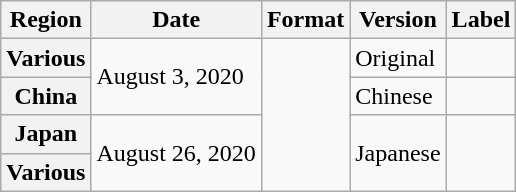<table class="wikitable plainrowheaders">
<tr>
<th>Region</th>
<th>Date</th>
<th>Format</th>
<th>Version</th>
<th>Label</th>
</tr>
<tr>
<th scope="row">Various</th>
<td rowspan="2">August 3, 2020</td>
<td rowspan="4"></td>
<td>Original</td>
<td></td>
</tr>
<tr>
<th scope="row">China</th>
<td>Chinese</td>
<td></td>
</tr>
<tr>
<th scope="row">Japan</th>
<td rowspan="2">August 26, 2020</td>
<td rowspan="2">Japanese</td>
<td rowspan="2"></td>
</tr>
<tr>
<th scope="row">Various</th>
</tr>
</table>
